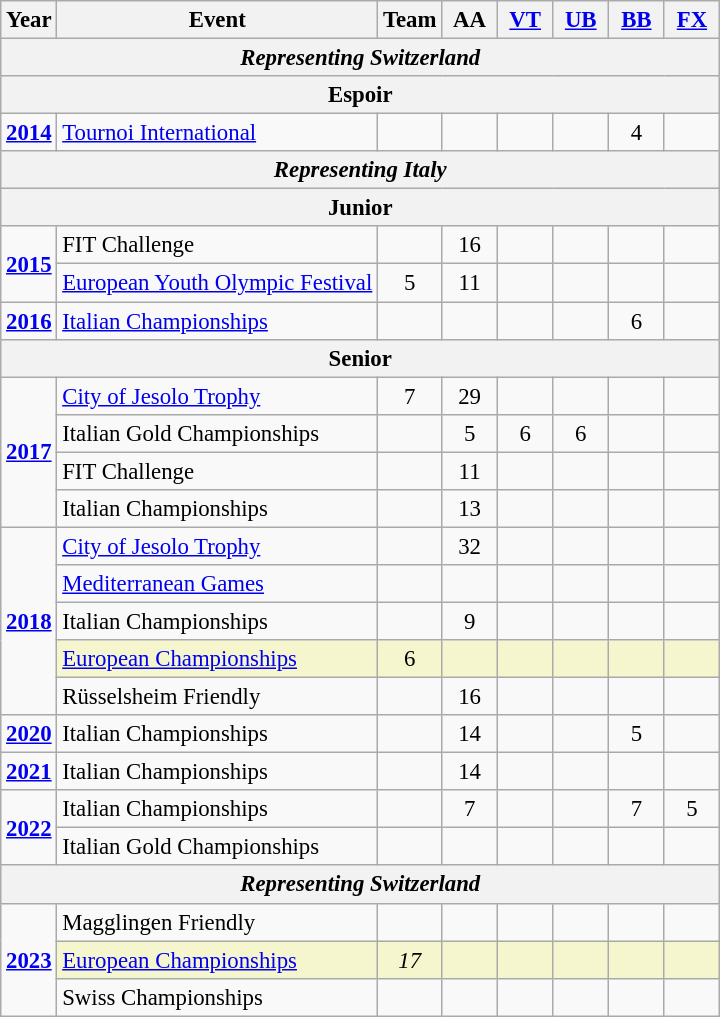<table class="wikitable" style="text-align:center; font-size:95%;">
<tr>
<th align=center>Year</th>
<th align=center>Event</th>
<th style="width:30px;">Team</th>
<th style="width:30px;">AA</th>
<th style="width:30px;"><a href='#'>VT</a></th>
<th style="width:30px;"><a href='#'>UB</a></th>
<th style="width:30px;"><a href='#'>BB</a></th>
<th style="width:30px;"><a href='#'>FX</a></th>
</tr>
<tr>
<th colspan="8"><em>Representing  Switzerland</em></th>
</tr>
<tr>
<th colspan="8"><strong>Espoir</strong></th>
</tr>
<tr>
<td rowspan="1"><strong><a href='#'>2014</a></strong></td>
<td align=left><a href='#'>Tournoi International</a></td>
<td></td>
<td></td>
<td></td>
<td></td>
<td>4</td>
<td></td>
</tr>
<tr>
<th colspan="8"><em>Representing  Italy</em></th>
</tr>
<tr>
<th colspan="8"><strong>Junior</strong></th>
</tr>
<tr>
<td rowspan="2"><strong><a href='#'>2015</a></strong></td>
<td align=left>FIT Challenge</td>
<td></td>
<td>16</td>
<td></td>
<td></td>
<td></td>
<td></td>
</tr>
<tr>
<td align=left><a href='#'>European Youth Olympic Festival</a></td>
<td>5</td>
<td>11</td>
<td></td>
<td></td>
<td></td>
<td></td>
</tr>
<tr>
<td rowspan="1"><strong><a href='#'>2016</a></strong></td>
<td align=left><a href='#'>Italian Championships</a></td>
<td></td>
<td></td>
<td></td>
<td></td>
<td>6</td>
<td></td>
</tr>
<tr>
<th colspan="8"><strong>Senior</strong></th>
</tr>
<tr>
<td rowspan="4"><strong><a href='#'>2017</a></strong></td>
<td align=left><a href='#'>City of Jesolo Trophy</a></td>
<td>7</td>
<td>29</td>
<td></td>
<td></td>
<td></td>
<td></td>
</tr>
<tr>
<td align=left>Italian Gold Championships</td>
<td></td>
<td>5</td>
<td>6</td>
<td>6</td>
<td></td>
<td></td>
</tr>
<tr>
<td align=left>FIT Challenge</td>
<td></td>
<td>11</td>
<td></td>
<td></td>
<td></td>
<td></td>
</tr>
<tr>
<td align=left>Italian Championships</td>
<td></td>
<td>13</td>
<td></td>
<td></td>
<td></td>
<td></td>
</tr>
<tr>
<td rowspan="5"><strong><a href='#'>2018</a></strong></td>
<td align=left><a href='#'>City of Jesolo Trophy</a></td>
<td></td>
<td>32</td>
<td></td>
<td></td>
<td></td>
<td></td>
</tr>
<tr>
<td align=left><a href='#'>Mediterranean Games</a></td>
<td></td>
<td></td>
<td></td>
<td></td>
<td></td>
<td></td>
</tr>
<tr>
<td align=left>Italian Championships</td>
<td></td>
<td>9</td>
<td></td>
<td></td>
<td></td>
<td></td>
</tr>
<tr bgcolor=#F5F6CE>
<td align=left><a href='#'>European Championships</a></td>
<td>6</td>
<td></td>
<td></td>
<td></td>
<td></td>
<td></td>
</tr>
<tr>
<td align=left>Rüsselsheim Friendly</td>
<td></td>
<td>16</td>
<td></td>
<td></td>
<td></td>
<td></td>
</tr>
<tr>
<td rowspan="1"><strong><a href='#'>2020</a></strong></td>
<td align=left>Italian Championships</td>
<td></td>
<td>14</td>
<td></td>
<td></td>
<td>5</td>
<td></td>
</tr>
<tr>
<td rowspan="1"><strong><a href='#'>2021</a></strong></td>
<td align=left>Italian Championships</td>
<td></td>
<td>14</td>
<td></td>
<td></td>
<td></td>
<td></td>
</tr>
<tr>
<td rowspan="2"><strong><a href='#'>2022</a></strong></td>
<td align=left>Italian Championships</td>
<td></td>
<td>7</td>
<td></td>
<td></td>
<td>7</td>
<td>5</td>
</tr>
<tr>
<td align=left>Italian Gold Championships</td>
<td></td>
<td></td>
<td></td>
<td></td>
<td></td>
<td></td>
</tr>
<tr>
<th colspan="8"><em>Representing  Switzerland</em></th>
</tr>
<tr>
<td rowspan="3"><strong><a href='#'>2023</a></strong></td>
<td align=left>Magglingen Friendly</td>
<td></td>
<td></td>
<td></td>
<td></td>
<td></td>
<td></td>
</tr>
<tr bgcolor=#F5F6CE>
<td align=left><a href='#'>European Championships</a></td>
<td><em>17</em></td>
<td></td>
<td></td>
<td></td>
<td></td>
<td></td>
</tr>
<tr>
<td align=left>Swiss Championships</td>
<td></td>
<td></td>
<td></td>
<td></td>
<td></td>
<td></td>
</tr>
</table>
